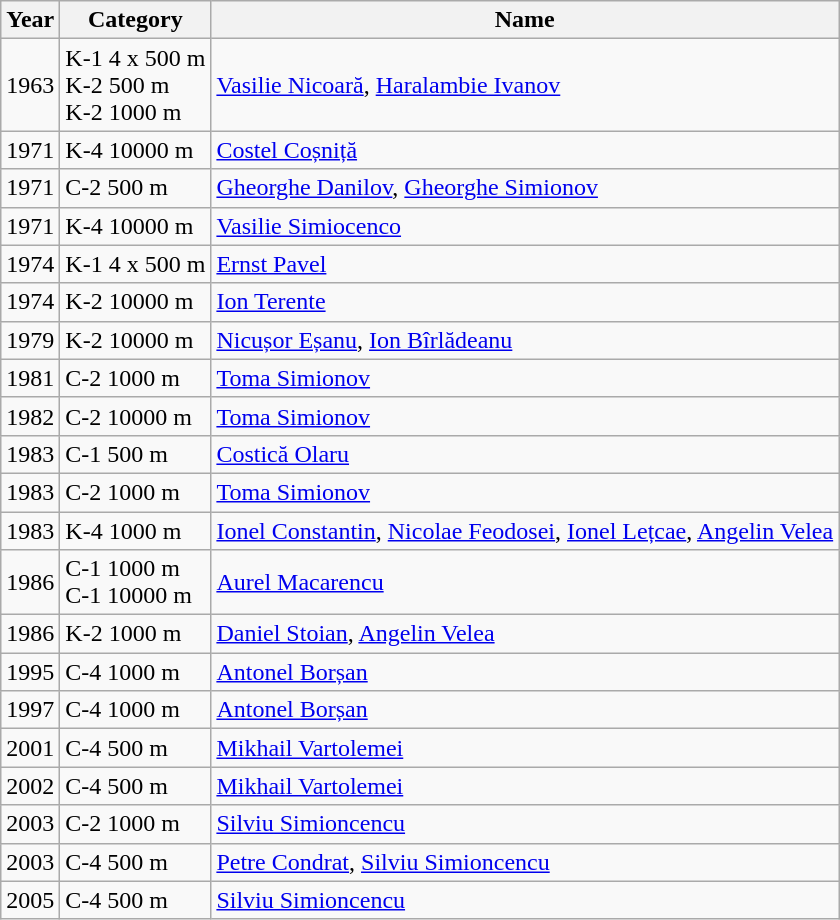<table class="wikitable" align=center>
<tr>
<th>Year</th>
<th>Category</th>
<th>Name</th>
</tr>
<tr>
<td>1963</td>
<td>K-1 4 x 500 m<br>K-2 500 m<br>K-2 1000 m</td>
<td><a href='#'>Vasilie Nicoară</a>, <a href='#'>Haralambie Ivanov</a></td>
</tr>
<tr>
<td>1971</td>
<td>K-4 10000 m</td>
<td><a href='#'>Costel Coșniță</a></td>
</tr>
<tr>
<td>1971</td>
<td>C-2 500 m</td>
<td><a href='#'>Gheorghe Danilov</a>, <a href='#'>Gheorghe Simionov</a></td>
</tr>
<tr>
<td>1971</td>
<td>K-4 10000 m</td>
<td><a href='#'>Vasilie Simiocenco</a></td>
</tr>
<tr>
<td>1974</td>
<td>K-1 4 x 500 m</td>
<td><a href='#'>Ernst Pavel</a></td>
</tr>
<tr>
<td>1974</td>
<td>K-2 10000 m</td>
<td><a href='#'>Ion Terente</a></td>
</tr>
<tr>
<td>1979</td>
<td>K-2 10000 m</td>
<td><a href='#'>Nicușor Eșanu</a>, <a href='#'>Ion Bîrlădeanu</a></td>
</tr>
<tr>
<td>1981</td>
<td>C-2 1000 m</td>
<td><a href='#'>Toma Simionov</a></td>
</tr>
<tr>
<td>1982</td>
<td>C-2 10000 m</td>
<td><a href='#'>Toma Simionov</a></td>
</tr>
<tr>
<td>1983</td>
<td>C-1 500 m</td>
<td><a href='#'>Costică Olaru</a></td>
</tr>
<tr>
<td>1983</td>
<td>C-2 1000 m</td>
<td><a href='#'>Toma Simionov</a></td>
</tr>
<tr>
<td>1983</td>
<td>K-4 1000 m</td>
<td><a href='#'>Ionel Constantin</a>, <a href='#'>Nicolae Feodosei</a>, <a href='#'>Ionel Lețcae</a>, <a href='#'>Angelin Velea</a></td>
</tr>
<tr>
<td>1986</td>
<td>C-1 1000 m<br>C-1 10000 m</td>
<td><a href='#'>Aurel Macarencu</a></td>
</tr>
<tr>
<td>1986</td>
<td>K-2 1000 m</td>
<td><a href='#'>Daniel Stoian</a>, <a href='#'>Angelin Velea</a></td>
</tr>
<tr>
<td>1995</td>
<td>C-4 1000 m</td>
<td><a href='#'>Antonel Borșan</a></td>
</tr>
<tr>
<td>1997</td>
<td>C-4 1000 m</td>
<td><a href='#'>Antonel Borșan</a></td>
</tr>
<tr>
<td>2001</td>
<td>C-4 500 m</td>
<td><a href='#'>Mikhail Vartolemei</a></td>
</tr>
<tr>
<td>2002</td>
<td>C-4 500 m</td>
<td><a href='#'>Mikhail Vartolemei</a></td>
</tr>
<tr>
<td>2003</td>
<td>C-2 1000 m</td>
<td><a href='#'>Silviu Simioncencu</a></td>
</tr>
<tr>
<td>2003</td>
<td>C-4 500 m</td>
<td><a href='#'>Petre Condrat</a>, <a href='#'>Silviu Simioncencu</a></td>
</tr>
<tr>
<td>2005</td>
<td>C-4 500 m</td>
<td><a href='#'>Silviu Simioncencu</a></td>
</tr>
</table>
